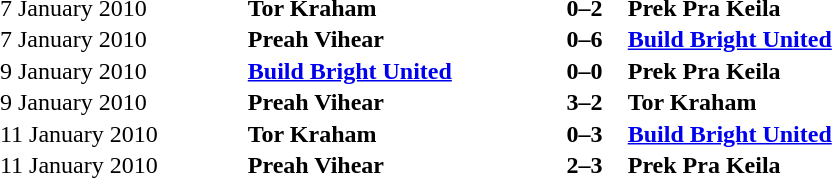<table width=50% cellspacing=1>
<tr>
<th></th>
<th></th>
<th></th>
</tr>
<tr>
<td>7 January 2010</td>
<td align=left><strong>Tor Kraham</strong></td>
<td align=left><strong>0–2</strong></td>
<td><strong>Prek Pra Keila</strong></td>
</tr>
<tr>
<td>7 January 2010</td>
<td align=left><strong>Preah Vihear</strong></td>
<td align=left><strong>0–6</strong></td>
<td><strong><a href='#'>Build Bright United</a></strong></td>
</tr>
<tr>
<td>9 January 2010</td>
<td align=left><strong><a href='#'>Build Bright United</a></strong></td>
<td align=left><strong>0–0</strong></td>
<td><strong>Prek Pra Keila</strong></td>
</tr>
<tr>
<td>9 January 2010</td>
<td align=left><strong>Preah Vihear</strong></td>
<td align=left><strong>3–2</strong></td>
<td><strong>Tor Kraham</strong></td>
</tr>
<tr>
<td>11 January 2010</td>
<td align=left><strong>Tor Kraham</strong></td>
<td align=left><strong>0–3</strong></td>
<td><strong><a href='#'>Build Bright United</a></strong></td>
</tr>
<tr>
<td>11 January 2010</td>
<td align=left><strong>Preah Vihear</strong></td>
<td align=left><strong>2–3</strong></td>
<td><strong>Prek Pra Keila</strong></td>
</tr>
</table>
